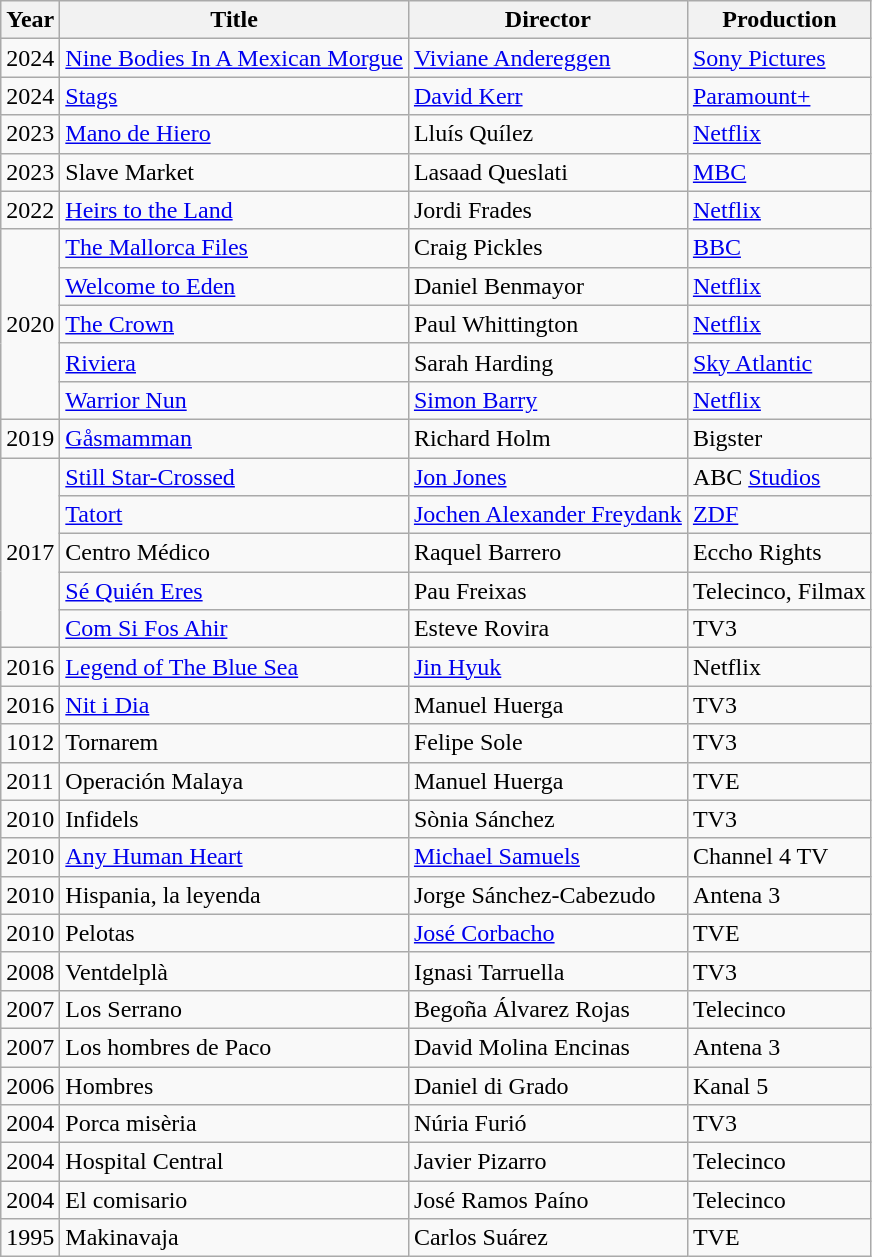<table class="wikitable sortable">
<tr>
<th>Year</th>
<th>Title</th>
<th>Director</th>
<th>Production</th>
</tr>
<tr>
<td>2024</td>
<td><a href='#'>Nine Bodies In A Mexican Morgue</a></td>
<td><a href='#'>Viviane Andereggen</a></td>
<td><a href='#'>Sony Pictures</a></td>
</tr>
<tr>
<td>2024</td>
<td><a href='#'>Stags</a></td>
<td><a href='#'>David Kerr</a></td>
<td><a href='#'>Paramount+</a></td>
</tr>
<tr>
<td>2023</td>
<td><a href='#'>Mano de Hiero</a></td>
<td>Lluís Quílez</td>
<td><a href='#'>Netflix</a></td>
</tr>
<tr>
<td>2023</td>
<td>Slave Market</td>
<td>Lasaad Queslati</td>
<td><a href='#'>MBC</a></td>
</tr>
<tr>
<td>2022</td>
<td><a href='#'>Heirs to the Land</a></td>
<td>Jordi Frades</td>
<td><a href='#'>Netflix</a></td>
</tr>
<tr>
<td rowspan="5">2020</td>
<td><a href='#'>The Mallorca Files</a></td>
<td>Craig Pickles</td>
<td><a href='#'>BBC</a></td>
</tr>
<tr>
<td><a href='#'>Welcome to Eden</a></td>
<td>Daniel Benmayor</td>
<td><a href='#'>Netflix</a></td>
</tr>
<tr>
<td><a href='#'>The Crown</a></td>
<td>Paul Whittington</td>
<td><a href='#'>Netflix</a></td>
</tr>
<tr>
<td><a href='#'>Riviera</a></td>
<td>Sarah Harding</td>
<td><a href='#'>Sky Atlantic</a></td>
</tr>
<tr>
<td><a href='#'>Warrior Nun</a></td>
<td><a href='#'>Simon Barry</a></td>
<td><a href='#'>Netflix</a></td>
</tr>
<tr>
<td>2019</td>
<td><a href='#'>Gåsmamman</a></td>
<td>Richard Holm</td>
<td>Bigster</td>
</tr>
<tr>
<td rowspan="5">2017</td>
<td><a href='#'>Still Star-Crossed</a></td>
<td><a href='#'>Jon Jones</a></td>
<td>ABC <a href='#'>Studios</a></td>
</tr>
<tr>
<td><a href='#'>Tatort</a></td>
<td><a href='#'>Jochen Alexander Freydank</a></td>
<td><a href='#'>ZDF</a></td>
</tr>
<tr>
<td>Centro Médico</td>
<td>Raquel Barrero</td>
<td>Eccho Rights</td>
</tr>
<tr>
<td><a href='#'>Sé Quién Eres</a></td>
<td>Pau Freixas</td>
<td>Telecinco, Filmax</td>
</tr>
<tr>
<td><a href='#'>Com Si Fos Ahir</a></td>
<td>Esteve Rovira</td>
<td>TV3</td>
</tr>
<tr>
<td>2016</td>
<td><a href='#'>Legend of The Blue Sea</a></td>
<td><a href='#'>Jin Hyuk</a></td>
<td>Netflix</td>
</tr>
<tr>
<td>2016</td>
<td><a href='#'>Nit i Dia</a></td>
<td>Manuel Huerga</td>
<td>TV3</td>
</tr>
<tr>
<td>1012</td>
<td>Tornarem</td>
<td>Felipe Sole</td>
<td>TV3</td>
</tr>
<tr>
<td>2011</td>
<td>Operación Malaya</td>
<td>Manuel Huerga</td>
<td>TVE</td>
</tr>
<tr>
<td>2010</td>
<td>Infidels</td>
<td>Sònia Sánchez</td>
<td>TV3</td>
</tr>
<tr>
<td>2010</td>
<td><a href='#'>Any Human Heart</a></td>
<td><a href='#'>Michael Samuels</a></td>
<td>Channel 4 TV</td>
</tr>
<tr>
<td>2010</td>
<td>Hispania, la leyenda</td>
<td>Jorge Sánchez-Cabezudo</td>
<td>Antena 3</td>
</tr>
<tr>
<td>2010</td>
<td>Pelotas</td>
<td><a href='#'>José Corbacho</a></td>
<td>TVE</td>
</tr>
<tr>
<td>2008</td>
<td>Ventdelplà</td>
<td>Ignasi Tarruella</td>
<td>TV3</td>
</tr>
<tr>
<td>2007</td>
<td>Los Serrano</td>
<td>Begoña Álvarez Rojas</td>
<td>Telecinco</td>
</tr>
<tr>
<td>2007</td>
<td>Los hombres de Paco</td>
<td>David Molina Encinas</td>
<td>Antena 3</td>
</tr>
<tr>
<td>2006</td>
<td>Hombres</td>
<td>Daniel di Grado</td>
<td>Kanal 5</td>
</tr>
<tr>
<td>2004</td>
<td>Porca misèria</td>
<td>Núria Furió</td>
<td>TV3</td>
</tr>
<tr>
<td>2004</td>
<td>Hospital Central</td>
<td>Javier Pizarro</td>
<td>Telecinco</td>
</tr>
<tr>
<td>2004</td>
<td>El comisario</td>
<td>José Ramos Paíno</td>
<td>Telecinco</td>
</tr>
<tr>
<td>1995</td>
<td>Makinavaja</td>
<td>Carlos Suárez</td>
<td>TVE</td>
</tr>
</table>
